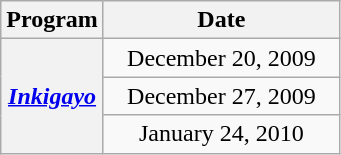<table class="wikitable plainrowheaders" style="text-align:center">
<tr>
<th>Program</th>
<th width="150">Date</th>
</tr>
<tr>
<th scope="row" rowspan="3"><em><a href='#'>Inkigayo</a></em></th>
<td>December 20, 2009</td>
</tr>
<tr>
<td>December 27, 2009</td>
</tr>
<tr>
<td>January 24, 2010</td>
</tr>
</table>
